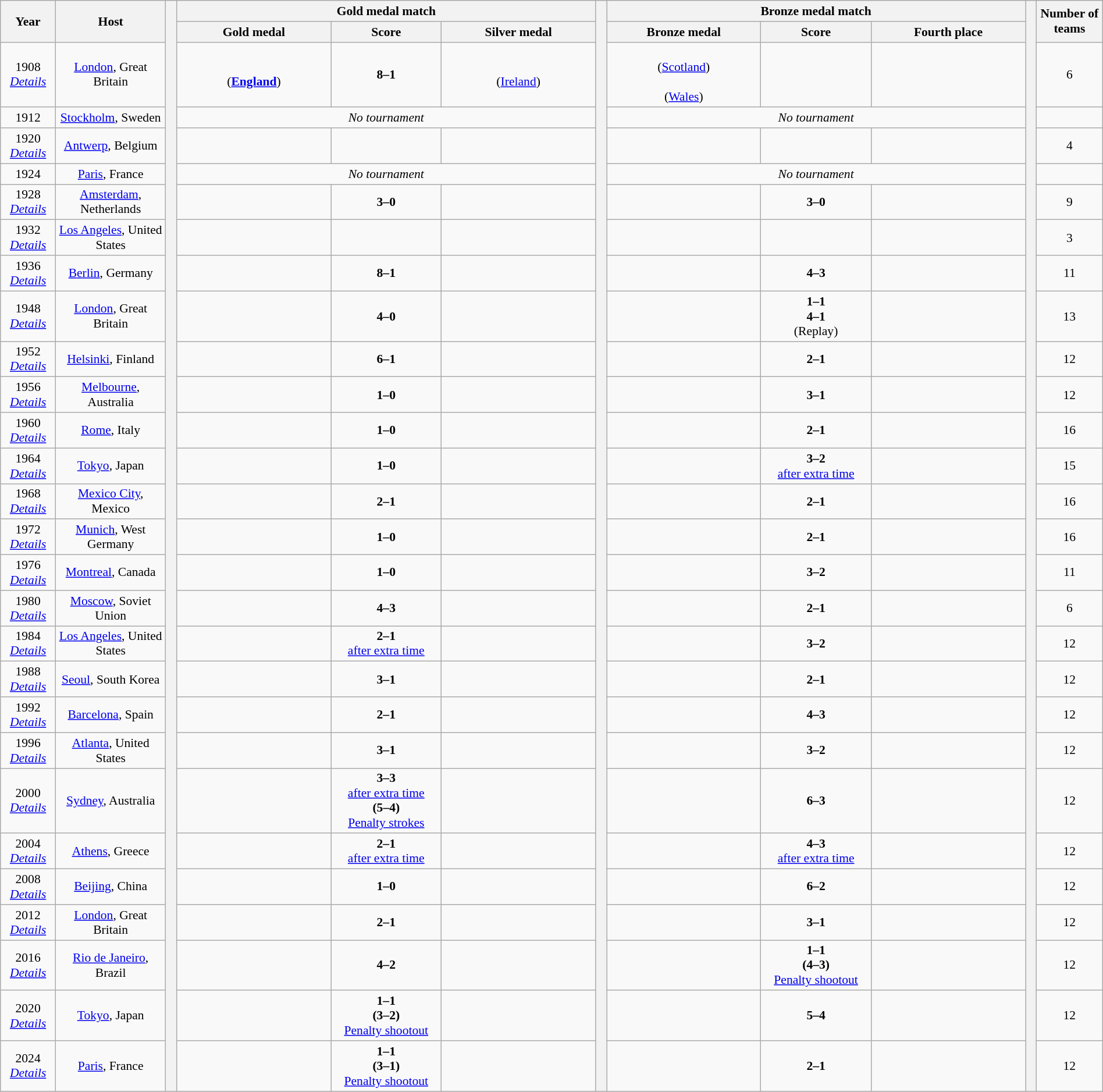<table class="wikitable" style="text-align:center;width:100%; font-size:90%;">
<tr>
<th rowspan=2 width=5%>Year</th>
<th rowspan=2 width=10%>Host</th>
<th width=1% rowspan=29></th>
<th colspan=3>Gold medal match</th>
<th width=1% rowspan=29></th>
<th colspan=3>Bronze medal match</th>
<th width=1% rowspan=29></th>
<th width=6% rowspan=2>Number of teams</th>
</tr>
<tr>
<th width=14%>Gold medal</th>
<th width=10%>Score</th>
<th width=14%>Silver medal</th>
<th width=14%>Bronze medal</th>
<th width=10%>Score</th>
<th width=14%>Fourth place</th>
</tr>
<tr>
<td>1908 <br> <em><a href='#'>Details</a></em></td>
<td><a href='#'>London</a>, Great Britain</td>
<td><strong></strong> <br> (<strong><a href='#'>England</a></strong>)</td>
<td><strong>8–1</strong></td>
<td> <br> (<a href='#'>Ireland</a>)</td>
<td> <br> (<a href='#'>Scotland</a>) <br>  <br> (<a href='#'>Wales</a>)</td>
<td></td>
<td></td>
<td>6</td>
</tr>
<tr>
<td>1912</td>
<td><a href='#'>Stockholm</a>, Sweden</td>
<td colspan=3><em>No tournament</em></td>
<td colspan=3><em>No tournament</em></td>
<td></td>
</tr>
<tr>
<td>1920 <br> <em><a href='#'>Details</a></em></td>
<td><a href='#'>Antwerp</a>, Belgium</td>
<td><strong></strong></td>
<td></td>
<td></td>
<td></td>
<td></td>
<td></td>
<td>4</td>
</tr>
<tr>
<td>1924</td>
<td><a href='#'>Paris</a>, France</td>
<td colspan=3><em>No tournament</em></td>
<td colspan=3><em>No tournament</em></td>
<td></td>
</tr>
<tr>
<td>1928 <br> <em><a href='#'>Details</a></em></td>
<td><a href='#'>Amsterdam</a>, Netherlands</td>
<td><strong></strong></td>
<td><strong>3–0</strong></td>
<td></td>
<td></td>
<td><strong>3–0</strong></td>
<td></td>
<td>9</td>
</tr>
<tr>
<td>1932 <br> <em><a href='#'>Details</a></em></td>
<td><a href='#'>Los Angeles</a>, United States</td>
<td><strong></strong></td>
<td></td>
<td></td>
<td></td>
<td></td>
<td></td>
<td>3</td>
</tr>
<tr>
<td>1936 <br> <em><a href='#'>Details</a></em></td>
<td><a href='#'>Berlin</a>, Germany</td>
<td><strong></strong></td>
<td><strong>8–1</strong></td>
<td></td>
<td></td>
<td><strong>4–3</strong></td>
<td></td>
<td>11</td>
</tr>
<tr>
<td>1948 <br> <em><a href='#'>Details</a></em></td>
<td><a href='#'>London</a>, Great Britain</td>
<td><strong></strong></td>
<td><strong>4–0</strong></td>
<td></td>
<td></td>
<td><strong>1–1</strong> <br> <strong>4–1</strong> <br> (Replay)</td>
<td></td>
<td>13</td>
</tr>
<tr>
<td>1952 <br> <em><a href='#'>Details</a></em></td>
<td><a href='#'>Helsinki</a>, Finland</td>
<td><strong></strong></td>
<td><strong>6–1</strong></td>
<td></td>
<td></td>
<td><strong>2–1</strong></td>
<td></td>
<td>12</td>
</tr>
<tr>
<td>1956 <br> <em><a href='#'>Details</a></em></td>
<td><a href='#'>Melbourne</a>, Australia</td>
<td><strong></strong></td>
<td><strong>1–0</strong></td>
<td></td>
<td></td>
<td><strong>3–1</strong></td>
<td></td>
<td>12</td>
</tr>
<tr>
<td>1960 <br> <em><a href='#'>Details</a></em></td>
<td><a href='#'>Rome</a>, Italy</td>
<td><strong></strong></td>
<td><strong>1–0</strong></td>
<td></td>
<td></td>
<td><strong>2–1</strong></td>
<td></td>
<td>16</td>
</tr>
<tr>
<td>1964 <br> <em><a href='#'>Details</a></em></td>
<td><a href='#'>Tokyo</a>, Japan</td>
<td><strong></strong></td>
<td><strong>1–0</strong></td>
<td></td>
<td></td>
<td><strong>3–2</strong> <br> <a href='#'>after extra time</a></td>
<td></td>
<td>15</td>
</tr>
<tr>
<td>1968 <br> <em><a href='#'>Details</a></em></td>
<td><a href='#'>Mexico City</a>, Mexico</td>
<td><strong></strong></td>
<td><strong>2–1</strong></td>
<td></td>
<td></td>
<td><strong>2–1</strong></td>
<td></td>
<td>16</td>
</tr>
<tr>
<td>1972 <br> <em><a href='#'>Details</a></em></td>
<td><a href='#'>Munich</a>, West Germany</td>
<td><strong></strong></td>
<td><strong>1–0</strong></td>
<td></td>
<td></td>
<td><strong>2–1</strong></td>
<td></td>
<td>16</td>
</tr>
<tr>
<td>1976 <br> <em><a href='#'>Details</a></em></td>
<td><a href='#'>Montreal</a>, Canada</td>
<td><strong></strong></td>
<td><strong>1–0</strong></td>
<td></td>
<td></td>
<td><strong>3–2</strong></td>
<td></td>
<td>11</td>
</tr>
<tr>
<td>1980 <br> <em><a href='#'>Details</a></em></td>
<td><a href='#'>Moscow</a>, Soviet Union</td>
<td><strong></strong></td>
<td><strong>4–3</strong></td>
<td></td>
<td></td>
<td><strong>2–1</strong></td>
<td></td>
<td>6</td>
</tr>
<tr>
<td>1984 <br> <em><a href='#'>Details</a></em></td>
<td><a href='#'>Los Angeles</a>, United States</td>
<td><strong></strong></td>
<td><strong>2–1</strong> <br> <a href='#'>after extra time</a></td>
<td></td>
<td></td>
<td><strong>3–2</strong></td>
<td></td>
<td>12</td>
</tr>
<tr>
<td>1988 <br> <em><a href='#'>Details</a></em></td>
<td><a href='#'>Seoul</a>, South Korea</td>
<td><strong></strong></td>
<td><strong>3–1</strong></td>
<td></td>
<td></td>
<td><strong>2–1</strong></td>
<td></td>
<td>12</td>
</tr>
<tr>
<td>1992 <br> <em><a href='#'>Details</a></em></td>
<td><a href='#'>Barcelona</a>, Spain</td>
<td><strong></strong></td>
<td><strong>2–1</strong></td>
<td></td>
<td></td>
<td><strong>4–3</strong></td>
<td></td>
<td>12</td>
</tr>
<tr>
<td>1996 <br> <em><a href='#'>Details</a></em></td>
<td><a href='#'>Atlanta</a>, United States</td>
<td><strong></strong></td>
<td><strong>3–1</strong></td>
<td></td>
<td></td>
<td><strong>3–2</strong></td>
<td></td>
<td>12</td>
</tr>
<tr>
<td>2000 <br> <em><a href='#'>Details</a></em></td>
<td><a href='#'>Sydney</a>, Australia</td>
<td><strong></strong></td>
<td><strong>3–3</strong> <br> <a href='#'>after extra time</a> <br> <strong>(5–4)</strong> <br> <a href='#'>Penalty strokes</a></td>
<td></td>
<td></td>
<td><strong>6–3</strong></td>
<td></td>
<td>12</td>
</tr>
<tr>
<td>2004 <br> <em><a href='#'>Details</a></em></td>
<td><a href='#'>Athens</a>, Greece</td>
<td><strong></strong></td>
<td><strong>2–1</strong> <br> <a href='#'>after extra time</a></td>
<td></td>
<td></td>
<td><strong>4–3</strong> <br> <a href='#'>after extra time</a></td>
<td></td>
<td>12</td>
</tr>
<tr>
<td>2008 <br> <em><a href='#'>Details</a></em></td>
<td><a href='#'>Beijing</a>, China</td>
<td><strong></strong></td>
<td><strong>1–0</strong></td>
<td></td>
<td></td>
<td><strong>6–2</strong></td>
<td></td>
<td>12</td>
</tr>
<tr>
<td>2012 <br> <em><a href='#'>Details</a></em></td>
<td><a href='#'>London</a>, Great Britain</td>
<td><strong></strong></td>
<td><strong>2–1</strong></td>
<td></td>
<td></td>
<td><strong>3–1</strong></td>
<td></td>
<td>12</td>
</tr>
<tr>
<td>2016 <br> <em><a href='#'>Details</a></em></td>
<td><a href='#'>Rio de Janeiro</a>, Brazil</td>
<td><strong></strong></td>
<td><strong>4–2</strong></td>
<td></td>
<td></td>
<td><strong>1–1</strong> <br> <strong>(4–3)</strong> <br> <a href='#'>Penalty shootout</a></td>
<td></td>
<td>12</td>
</tr>
<tr>
<td>2020 <br> <em><a href='#'>Details</a></em></td>
<td><a href='#'>Tokyo</a>, Japan</td>
<td><strong></strong></td>
<td><strong>1–1</strong> <br> <strong>(3–2)</strong> <br> <a href='#'>Penalty shootout</a></td>
<td></td>
<td></td>
<td><strong>5–4</strong></td>
<td></td>
<td>12</td>
</tr>
<tr>
<td>2024 <br> <em><a href='#'>Details</a></em></td>
<td><a href='#'>Paris</a>, France</td>
<td><strong></strong></td>
<td><strong>1–1</strong> <br> <strong>(3–1)</strong> <br> <a href='#'>Penalty shootout</a></td>
<td></td>
<td></td>
<td><strong>2–1</strong></td>
<td></td>
<td>12</td>
</tr>
</table>
